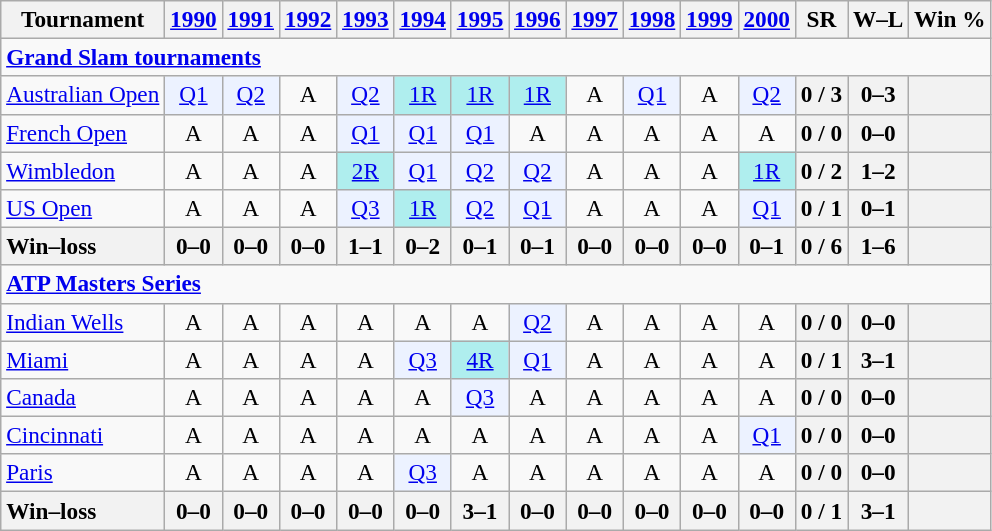<table class=wikitable style=text-align:center;font-size:97%>
<tr>
<th>Tournament</th>
<th><a href='#'>1990</a></th>
<th><a href='#'>1991</a></th>
<th><a href='#'>1992</a></th>
<th><a href='#'>1993</a></th>
<th><a href='#'>1994</a></th>
<th><a href='#'>1995</a></th>
<th><a href='#'>1996</a></th>
<th><a href='#'>1997</a></th>
<th><a href='#'>1998</a></th>
<th><a href='#'>1999</a></th>
<th><a href='#'>2000</a></th>
<th>SR</th>
<th>W–L</th>
<th>Win %</th>
</tr>
<tr>
<td colspan=23 align=left><strong><a href='#'>Grand Slam tournaments</a></strong></td>
</tr>
<tr>
<td align=left><a href='#'>Australian Open</a></td>
<td bgcolor=ecf2ff><a href='#'>Q1</a></td>
<td bgcolor=ecf2ff><a href='#'>Q2</a></td>
<td>A</td>
<td bgcolor=ecf2ff><a href='#'>Q2</a></td>
<td bgcolor=afeeee><a href='#'>1R</a></td>
<td bgcolor=afeeee><a href='#'>1R</a></td>
<td bgcolor=afeeee><a href='#'>1R</a></td>
<td>A</td>
<td bgcolor=ecf2ff><a href='#'>Q1</a></td>
<td>A</td>
<td bgcolor=ecf2ff><a href='#'>Q2</a></td>
<th>0 / 3</th>
<th>0–3</th>
<th></th>
</tr>
<tr>
<td align=left><a href='#'>French Open</a></td>
<td>A</td>
<td>A</td>
<td>A</td>
<td bgcolor=ecf2ff><a href='#'>Q1</a></td>
<td bgcolor=ecf2ff><a href='#'>Q1</a></td>
<td bgcolor=ecf2ff><a href='#'>Q1</a></td>
<td>A</td>
<td>A</td>
<td>A</td>
<td>A</td>
<td>A</td>
<th>0 / 0</th>
<th>0–0</th>
<th></th>
</tr>
<tr>
<td align=left><a href='#'>Wimbledon</a></td>
<td>A</td>
<td>A</td>
<td>A</td>
<td bgcolor=afeeee><a href='#'>2R</a></td>
<td bgcolor=ecf2ff><a href='#'>Q1</a></td>
<td bgcolor=ecf2ff><a href='#'>Q2</a></td>
<td bgcolor=ecf2ff><a href='#'>Q2</a></td>
<td>A</td>
<td>A</td>
<td>A</td>
<td bgcolor=afeeee><a href='#'>1R</a></td>
<th>0 / 2</th>
<th>1–2</th>
<th></th>
</tr>
<tr>
<td align=left><a href='#'>US Open</a></td>
<td>A</td>
<td>A</td>
<td>A</td>
<td bgcolor=ecf2ff><a href='#'>Q3</a></td>
<td bgcolor=afeeee><a href='#'>1R</a></td>
<td bgcolor=ecf2ff><a href='#'>Q2</a></td>
<td bgcolor=ecf2ff><a href='#'>Q1</a></td>
<td>A</td>
<td>A</td>
<td>A</td>
<td bgcolor=ecf2ff><a href='#'>Q1</a></td>
<th>0 / 1</th>
<th>0–1</th>
<th></th>
</tr>
<tr>
<th style=text-align:left>Win–loss</th>
<th>0–0</th>
<th>0–0</th>
<th>0–0</th>
<th>1–1</th>
<th>0–2</th>
<th>0–1</th>
<th>0–1</th>
<th>0–0</th>
<th>0–0</th>
<th>0–0</th>
<th>0–1</th>
<th>0 / 6</th>
<th>1–6</th>
<th></th>
</tr>
<tr>
<td colspan=23 align=left><strong><a href='#'>ATP Masters Series</a></strong></td>
</tr>
<tr>
<td align=left><a href='#'>Indian Wells</a></td>
<td>A</td>
<td>A</td>
<td>A</td>
<td>A</td>
<td>A</td>
<td>A</td>
<td bgcolor=ecf2ff><a href='#'>Q2</a></td>
<td>A</td>
<td>A</td>
<td>A</td>
<td>A</td>
<th>0 / 0</th>
<th>0–0</th>
<th></th>
</tr>
<tr>
<td align=left><a href='#'>Miami</a></td>
<td>A</td>
<td>A</td>
<td>A</td>
<td>A</td>
<td bgcolor=ecf2ff><a href='#'>Q3</a></td>
<td bgcolor=afeeee><a href='#'>4R</a></td>
<td bgcolor=ecf2ff><a href='#'>Q1</a></td>
<td>A</td>
<td>A</td>
<td>A</td>
<td>A</td>
<th>0 / 1</th>
<th>3–1</th>
<th></th>
</tr>
<tr>
<td align=left><a href='#'>Canada</a></td>
<td>A</td>
<td>A</td>
<td>A</td>
<td>A</td>
<td>A</td>
<td bgcolor=ecf2ff><a href='#'>Q3</a></td>
<td>A</td>
<td>A</td>
<td>A</td>
<td>A</td>
<td>A</td>
<th>0 / 0</th>
<th>0–0</th>
<th></th>
</tr>
<tr>
<td align=left><a href='#'>Cincinnati</a></td>
<td>A</td>
<td>A</td>
<td>A</td>
<td>A</td>
<td>A</td>
<td>A</td>
<td>A</td>
<td>A</td>
<td>A</td>
<td>A</td>
<td bgcolor=ecf2ff><a href='#'>Q1</a></td>
<th>0 / 0</th>
<th>0–0</th>
<th></th>
</tr>
<tr>
<td align=left><a href='#'>Paris</a></td>
<td>A</td>
<td>A</td>
<td>A</td>
<td>A</td>
<td bgcolor=ecf2ff><a href='#'>Q3</a></td>
<td>A</td>
<td>A</td>
<td>A</td>
<td>A</td>
<td>A</td>
<td>A</td>
<th>0 / 0</th>
<th>0–0</th>
<th></th>
</tr>
<tr>
<th style=text-align:left>Win–loss</th>
<th>0–0</th>
<th>0–0</th>
<th>0–0</th>
<th>0–0</th>
<th>0–0</th>
<th>3–1</th>
<th>0–0</th>
<th>0–0</th>
<th>0–0</th>
<th>0–0</th>
<th>0–0</th>
<th>0 / 1</th>
<th>3–1</th>
<th></th>
</tr>
</table>
